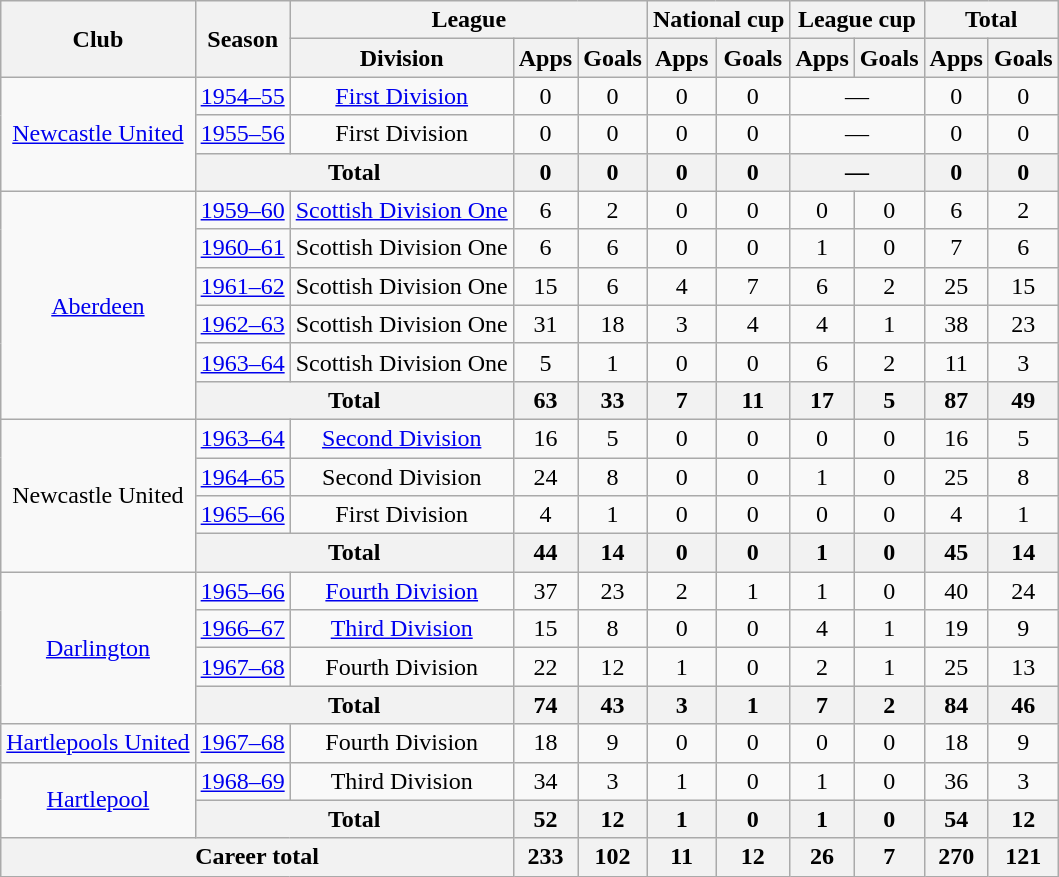<table class=wikitable style=text-align:center>
<tr>
<th rowspan=2>Club</th>
<th rowspan=2>Season</th>
<th colspan=3>League</th>
<th colspan=2>National cup</th>
<th colspan=2>League cup</th>
<th colspan=2>Total</th>
</tr>
<tr>
<th>Division</th>
<th>Apps</th>
<th>Goals</th>
<th>Apps</th>
<th>Goals</th>
<th>Apps</th>
<th>Goals</th>
<th>Apps</th>
<th>Goals</th>
</tr>
<tr>
<td rowspan="3"><a href='#'>Newcastle United</a></td>
<td><a href='#'>1954–55</a></td>
<td><a href='#'>First Division</a></td>
<td>0</td>
<td>0</td>
<td>0</td>
<td>0</td>
<td colspan="2">—</td>
<td>0</td>
<td>0</td>
</tr>
<tr>
<td><a href='#'>1955–56</a></td>
<td>First Division</td>
<td>0</td>
<td>0</td>
<td>0</td>
<td>0</td>
<td colspan="2">—</td>
<td>0</td>
<td>0</td>
</tr>
<tr>
<th colspan="2">Total</th>
<th>0</th>
<th>0</th>
<th>0</th>
<th>0</th>
<th colspan="2">—</th>
<th>0</th>
<th>0</th>
</tr>
<tr>
<td rowspan="6"><a href='#'>Aberdeen</a></td>
<td><a href='#'>1959–60</a></td>
<td><a href='#'>Scottish Division One</a></td>
<td>6</td>
<td>2</td>
<td>0</td>
<td>0</td>
<td>0</td>
<td>0</td>
<td>6</td>
<td>2</td>
</tr>
<tr>
<td><a href='#'>1960–61</a></td>
<td>Scottish Division One</td>
<td>6</td>
<td>6</td>
<td>0</td>
<td>0</td>
<td>1</td>
<td>0</td>
<td>7</td>
<td>6</td>
</tr>
<tr>
<td><a href='#'>1961–62</a></td>
<td>Scottish Division One</td>
<td>15</td>
<td>6</td>
<td>4</td>
<td>7</td>
<td>6</td>
<td>2</td>
<td>25</td>
<td>15</td>
</tr>
<tr>
<td><a href='#'>1962–63</a></td>
<td>Scottish Division One</td>
<td>31</td>
<td>18</td>
<td>3</td>
<td>4</td>
<td>4</td>
<td>1</td>
<td>38</td>
<td>23</td>
</tr>
<tr>
<td><a href='#'>1963–64</a></td>
<td>Scottish Division One</td>
<td>5</td>
<td>1</td>
<td>0</td>
<td>0</td>
<td>6</td>
<td>2</td>
<td>11</td>
<td>3</td>
</tr>
<tr>
<th colspan="2">Total</th>
<th>63</th>
<th>33</th>
<th>7</th>
<th>11</th>
<th>17</th>
<th>5</th>
<th>87</th>
<th>49</th>
</tr>
<tr>
<td rowspan="4">Newcastle United</td>
<td><a href='#'>1963–64</a></td>
<td><a href='#'>Second Division</a></td>
<td>16</td>
<td>5</td>
<td>0</td>
<td>0</td>
<td>0</td>
<td>0</td>
<td>16</td>
<td>5</td>
</tr>
<tr>
<td><a href='#'>1964–65</a></td>
<td>Second Division</td>
<td>24</td>
<td>8</td>
<td>0</td>
<td>0</td>
<td>1</td>
<td>0</td>
<td>25</td>
<td>8</td>
</tr>
<tr>
<td><a href='#'>1965–66</a></td>
<td>First Division</td>
<td>4</td>
<td>1</td>
<td>0</td>
<td>0</td>
<td>0</td>
<td>0</td>
<td>4</td>
<td>1</td>
</tr>
<tr>
<th colspan="2">Total</th>
<th>44</th>
<th>14</th>
<th>0</th>
<th>0</th>
<th>1</th>
<th>0</th>
<th>45</th>
<th>14</th>
</tr>
<tr>
<td rowspan="4"><a href='#'>Darlington</a></td>
<td><a href='#'>1965–66</a></td>
<td><a href='#'>Fourth Division</a></td>
<td>37</td>
<td>23</td>
<td>2</td>
<td>1</td>
<td>1</td>
<td>0</td>
<td>40</td>
<td>24</td>
</tr>
<tr>
<td><a href='#'>1966–67</a></td>
<td><a href='#'>Third Division</a></td>
<td>15</td>
<td>8</td>
<td>0</td>
<td>0</td>
<td>4</td>
<td>1</td>
<td>19</td>
<td>9</td>
</tr>
<tr>
<td><a href='#'>1967–68</a></td>
<td>Fourth Division</td>
<td>22</td>
<td>12</td>
<td>1</td>
<td>0</td>
<td>2</td>
<td>1</td>
<td>25</td>
<td>13</td>
</tr>
<tr>
<th colspan="2">Total</th>
<th>74</th>
<th>43</th>
<th>3</th>
<th>1</th>
<th>7</th>
<th>2</th>
<th>84</th>
<th>46</th>
</tr>
<tr>
<td><a href='#'>Hartlepools United</a></td>
<td><a href='#'>1967–68</a></td>
<td>Fourth Division</td>
<td>18</td>
<td>9</td>
<td>0</td>
<td>0</td>
<td>0</td>
<td>0</td>
<td>18</td>
<td>9</td>
</tr>
<tr>
<td rowspan="2"><a href='#'>Hartlepool</a></td>
<td><a href='#'>1968–69</a></td>
<td>Third Division</td>
<td>34</td>
<td>3</td>
<td>1</td>
<td>0</td>
<td>1</td>
<td>0</td>
<td>36</td>
<td>3</td>
</tr>
<tr>
<th colspan="2">Total</th>
<th>52</th>
<th>12</th>
<th>1</th>
<th>0</th>
<th>1</th>
<th>0</th>
<th>54</th>
<th>12</th>
</tr>
<tr>
<th colspan="3">Career total</th>
<th>233</th>
<th>102</th>
<th>11</th>
<th>12</th>
<th>26</th>
<th>7</th>
<th>270</th>
<th>121</th>
</tr>
</table>
